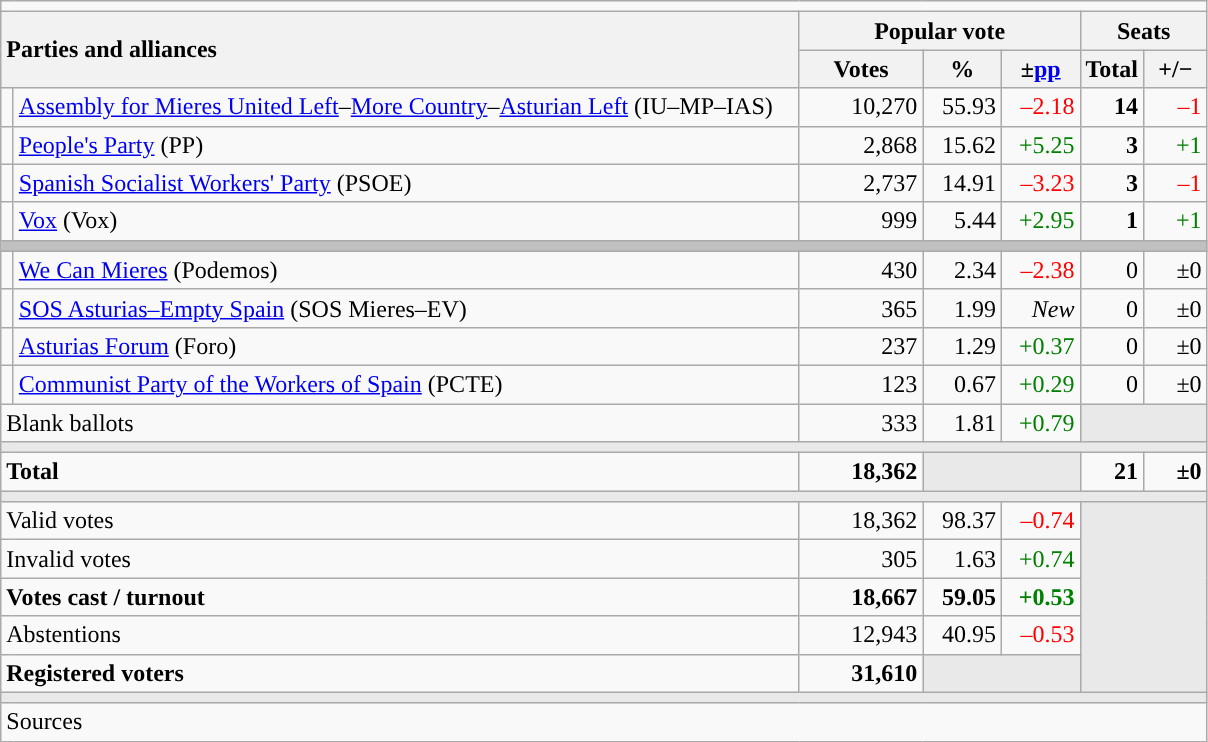<table class="wikitable" style="text-align:right;">
<tr>
<td colspan="7"></td>
</tr>
<tr>
<th style="text-align:left;" rowspan="2" colspan="2" width="525">Parties and alliances</th>
<th colspan="3">Popular vote</th>
<th colspan="2">Seats</th>
</tr>
<tr>
<th width="75">Votes</th>
<th width="45">%</th>
<th width="45">±<a href='#'>pp</a></th>
<th width="35">Total</th>
<th width="35">+/−</th>
</tr>
<tr>
<td width="1" style="color:inherit;background:"></td>
<td align="left"><a href='#'>Assembly for Mieres United Left</a>–<a href='#'>More Country</a>–<a href='#'>Asturian Left</a> (IU–MP–IAS)</td>
<td>10,270</td>
<td>55.93</td>
<td style="color:red;">–2.18</td>
<td><strong>14</strong></td>
<td style="color:red;">–1</td>
</tr>
<tr>
<td style="color:inherit;background:"></td>
<td align="left"><a href='#'>People's Party</a> (PP)</td>
<td>2,868</td>
<td>15.62</td>
<td style="color:green;">+5.25</td>
<td><strong>3</strong></td>
<td style="color:green;">+1</td>
</tr>
<tr>
<td style="color:inherit;background:"></td>
<td align="left"><a href='#'>Spanish Socialist Workers' Party</a> (PSOE)</td>
<td>2,737</td>
<td>14.91</td>
<td style="color:red;">–3.23</td>
<td><strong>3</strong></td>
<td style="color:red;">–1</td>
</tr>
<tr>
<td style="color:inherit;background:"></td>
<td align="left"><a href='#'>Vox</a> (Vox)</td>
<td>999</td>
<td>5.44</td>
<td style="color:green;">+2.95</td>
<td><strong>1</strong></td>
<td style="color:green;">+1</td>
</tr>
<tr>
<td colspan="7" bgcolor="#C0C0C0"></td>
</tr>
<tr>
<td style="color:inherit;background:"></td>
<td align="left"><a href='#'>We Can Mieres</a> (Podemos)</td>
<td>430</td>
<td>2.34</td>
<td style="color:red;">–2.38</td>
<td>0</td>
<td>±0</td>
</tr>
<tr>
<td style="color:inherit;background:"></td>
<td align="left"><a href='#'>SOS Asturias–Empty Spain</a> (SOS Mieres–EV)</td>
<td>365</td>
<td>1.99</td>
<td><em>New</em></td>
<td>0</td>
<td>±0</td>
</tr>
<tr>
<td style="color:inherit;background:"></td>
<td align="left"><a href='#'>Asturias Forum</a> (Foro)</td>
<td>237</td>
<td>1.29</td>
<td style="color:green;">+0.37</td>
<td>0</td>
<td>±0</td>
</tr>
<tr>
<td style="color:inherit;background:"></td>
<td align="left"><a href='#'>Communist Party of the Workers of Spain</a> (PCTE)</td>
<td>123</td>
<td>0.67</td>
<td style="color:green;">+0.29</td>
<td>0</td>
<td>±0</td>
</tr>
<tr>
<td colspan="2" align="left">Blank ballots</td>
<td>333</td>
<td>1.81</td>
<td style="color:green;">+0.79</td>
<td colspan="2" bgcolor="#E9E9E9"></td>
</tr>
<tr>
<td colspan="7" bgcolor="#E9E9E9"></td>
</tr>
<tr style="font-weight:bold;">
<td align="left" colspan="2">Total</td>
<td>18,362</td>
<td colspan="2" bgcolor="#E9E9E9"></td>
<td>21</td>
<td>±0</td>
</tr>
<tr>
<td colspan="7" bgcolor="#E9E9E9"></td>
</tr>
<tr>
<td align="left" colspan="2">Valid votes</td>
<td>18,362</td>
<td>98.37</td>
<td style="color:red;">–0.74</td>
<td bgcolor="#E9E9E9" colspan="2" rowspan="5"></td>
</tr>
<tr>
<td align="left" colspan="2">Invalid votes</td>
<td>305</td>
<td>1.63</td>
<td style="color:green;">+0.74</td>
</tr>
<tr style="font-weight:bold;">
<td align="left" colspan="2">Votes cast / turnout</td>
<td>18,667</td>
<td>59.05</td>
<td style="color:green;">+0.53</td>
</tr>
<tr>
<td align="left" colspan="2">Abstentions</td>
<td>12,943</td>
<td>40.95</td>
<td style="color:red;">–0.53</td>
</tr>
<tr style="font-weight:bold;">
<td align="left" colspan="2">Registered voters</td>
<td>31,610</td>
<td colspan="2" bgcolor="#E9E9E9"></td>
</tr>
<tr>
<td colspan="7" bgcolor="#E9E9E9"></td>
</tr>
<tr>
<td align="left" colspan="7">Sources</td>
</tr>
</table>
